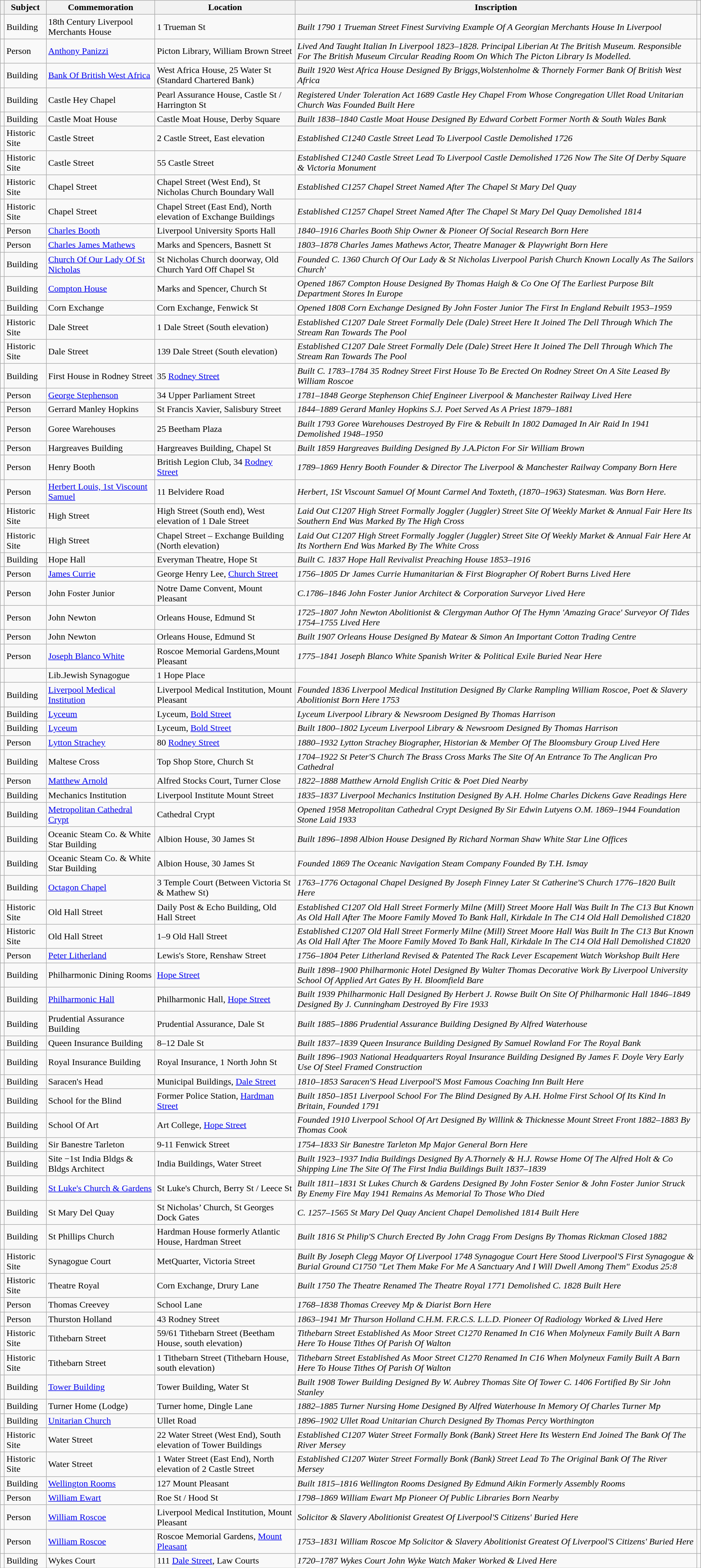<table class="wikitable">
<tr>
<th></th>
<th>Subject</th>
<th>Commemoration</th>
<th>Location</th>
<th>Inscription</th>
<th></th>
</tr>
<tr>
<td></td>
<td>Building</td>
<td>18th Century Liverpool Merchants House</td>
<td>1 Trueman St</td>
<td><em>Built 1790 1 Trueman Street Finest Surviving Example Of A Georgian Merchants House In Liverpool   </em></td>
<td></td>
</tr>
<tr>
<td></td>
<td>Person</td>
<td><a href='#'>Anthony Panizzi</a></td>
<td>Picton Library, William Brown Street</td>
<td><em>Lived And Taught Italian In Liverpool 1823–1828. Principal Liberian At The British Museum. Responsible For The British Museum Circular Reading Room On Which The Picton Library Is Modelled.</em></td>
<td></td>
</tr>
<tr>
<td></td>
<td>Building</td>
<td><a href='#'>Bank Of British West Africa</a></td>
<td>West Africa House, 25 Water St (Standard Chartered Bank)</td>
<td><em>Built 1920 West Africa House Designed By Briggs,Wolstenholme & Thornely Former Bank Of British West Africa  </em></td>
<td></td>
</tr>
<tr>
<td></td>
<td>Building</td>
<td>Castle Hey Chapel</td>
<td>Pearl Assurance House, Castle St / Harrington St</td>
<td><em>Registered Under Toleration Act 1689 Castle Hey Chapel From Whose Congregation Ullet Road Unitarian Church Was Founded Built Here  </em></td>
<td></td>
</tr>
<tr>
<td></td>
<td>Building</td>
<td>Castle Moat House</td>
<td>Castle Moat House, Derby Square</td>
<td><em>Built 1838–1840 Castle Moat House Designed By Edward Corbett Former North & South Wales Bank   </em></td>
<td></td>
</tr>
<tr>
<td></td>
<td>Historic Site</td>
<td>Castle Street</td>
<td>2 Castle Street, East elevation</td>
<td><em>Established C1240 Castle Street Lead To Liverpool Castle Demolished 1726    </em></td>
<td></td>
</tr>
<tr>
<td></td>
<td>Historic Site</td>
<td>Castle Street</td>
<td>55 Castle Street</td>
<td><em>Established C1240 Castle Street Lead To Liverpool Castle Demolished 1726 Now The Site Of Derby Square & Victoria Monument   </em></td>
<td></td>
</tr>
<tr>
<td></td>
<td>Historic Site</td>
<td>Chapel Street</td>
<td>Chapel Street (West End), St Nicholas Church Boundary Wall</td>
<td><em>Established C1257 Chapel Street Named After The Chapel St Mary Del Quay     </em></td>
<td></td>
</tr>
<tr>
<td></td>
<td>Historic Site</td>
<td>Chapel Street</td>
<td>Chapel Street (East End), North elevation of Exchange Buildings</td>
<td><em>Established C1257 Chapel Street Named After The Chapel St Mary Del Quay Demolished 1814    </em></td>
<td></td>
</tr>
<tr>
<td></td>
<td>Person</td>
<td><a href='#'>Charles Booth</a></td>
<td>Liverpool University Sports Hall</td>
<td><em>1840–1916 Charles Booth Ship Owner & Pioneer Of Social Research Born Here   </em></td>
<td></td>
</tr>
<tr>
<td></td>
<td>Person</td>
<td><a href='#'>Charles James Mathews</a></td>
<td>Marks and Spencers, Basnett St</td>
<td><em>1803–1878 Charles James Mathews Actor, Theatre Manager & Playwright Born Here   </em></td>
<td></td>
</tr>
<tr>
<td></td>
<td>Building</td>
<td><a href='#'>Church Of Our Lady Of St Nicholas</a></td>
<td>St Nicholas Church doorway, Old Church Yard Off Chapel St</td>
<td><em>Founded C. 1360 Church Of Our Lady & St Nicholas Liverpool Parish Church Known Locally As The Sailors Church'  </em></td>
<td></td>
</tr>
<tr>
<td></td>
<td>Building</td>
<td><a href='#'>Compton House</a></td>
<td>Marks and Spencer, Church St</td>
<td><em>Opened 1867 Compton House Designed By Thomas Haigh & Co One Of The Earliest Purpose Bilt Department Stores In Europe  </em></td>
<td></td>
</tr>
<tr>
<td></td>
<td>Building</td>
<td>Corn Exchange</td>
<td>Corn Exchange, Fenwick St</td>
<td><em>Opened 1808 Corn Exchange Designed By John Foster Junior The First In England Rebuilt 1953–1959   </em></td>
<td></td>
</tr>
<tr>
<td rowspan="2"></td>
<td>Historic Site</td>
<td>Dale Street</td>
<td>1 Dale Street (South elevation)</td>
<td><em>Established C1207 Dale Street Formally Dele (Dale) Street Here It Joined The Dell Through Which The Stream Ran Towards The Pool   </em></td>
<td></td>
</tr>
<tr>
<td>Historic Site</td>
<td>Dale Street</td>
<td>139 Dale Street (South elevation)</td>
<td><em>Established C1207 Dale Street Formally Dele (Dale) Street Here It Joined The Dell Through Which The Stream Ran Towards The Pool   </em></td>
<td></td>
</tr>
<tr>
<td></td>
<td>Building</td>
<td>First House in Rodney Street</td>
<td>35 <a href='#'>Rodney Street</a></td>
<td><em>Built C. 1783–1784 35 Rodney Street First House To Be Erected On Rodney Street On A Site Leased By William Roscoe   </em></td>
<td></td>
</tr>
<tr>
<td></td>
<td>Person</td>
<td><a href='#'>George Stephenson</a></td>
<td>34 Upper Parliament Street</td>
<td><em>1781–1848 George Stephenson Chief Engineer Liverpool & Manchester Railway Lived Here   </em></td>
<td></td>
</tr>
<tr>
<td></td>
<td>Person</td>
<td>Gerrard Manley Hopkins</td>
<td>St Francis Xavier, Salisbury Street</td>
<td><em>1844–1889 Gerard Manley Hopkins S.J. Poet Served As A Priest 1879–1881   </em></td>
<td></td>
</tr>
<tr>
<td></td>
<td>Person</td>
<td>Goree Warehouses</td>
<td>25 Beetham Plaza</td>
<td><em>Built 1793 Goree Warehouses Destroyed By Fire & Rebuilt In 1802 Damaged In Air Raid In 1941 Demolished 1948–1950   </em></td>
<td></td>
</tr>
<tr>
<td></td>
<td>Person</td>
<td>Hargreaves Building</td>
<td>Hargreaves Building, Chapel St</td>
<td><em>Built 1859 Hargreaves Building Designed By J.A.Picton For Sir William Brown    </em></td>
<td></td>
</tr>
<tr>
<td></td>
<td>Person</td>
<td>Henry Booth</td>
<td>British Legion Club, 34 <a href='#'>Rodney Street</a></td>
<td><em>1789–1869 Henry Booth Founder & Director The Liverpool & Manchester Railway Company Born Here  </em></td>
<td></td>
</tr>
<tr>
<td></td>
<td>Person</td>
<td><a href='#'>Herbert Louis, 1st Viscount Samuel</a></td>
<td>11 Belvidere Road</td>
<td><em>Herbert, 1St Viscount Samuel Of Mount Carmel And Toxteth, (1870–1963) Statesman. Was Born Here.</em></td>
<td></td>
</tr>
<tr>
<td rowspan="2"></td>
<td>Historic Site</td>
<td>High Street</td>
<td>High Street (South end), West elevation of 1 Dale Street</td>
<td><em>Laid Out C1207 High Street Formally Joggler (Juggler) Street Site Of Weekly Market & Annual Fair Here Its Southern End Was Marked By The High Cross  </em></td>
<td></td>
</tr>
<tr>
<td>Historic Site</td>
<td>High Street</td>
<td>Chapel Street – Exchange Building (North elevation)</td>
<td><em>Laid Out C1207 High Street Formally Joggler (Juggler) Street Site Of Weekly Market & Annual Fair Here At Its Northern End Was Marked By The White Cross  </em></td>
<td></td>
</tr>
<tr>
<td></td>
<td>Building</td>
<td>Hope Hall</td>
<td>Everyman Theatre, Hope St</td>
<td><em>Built C. 1837 Hope Hall Revivalist Preaching House 1853–1916    </em></td>
<td></td>
</tr>
<tr>
<td></td>
<td>Person</td>
<td><a href='#'>James Currie</a></td>
<td>George Henry Lee, <a href='#'>Church Street</a></td>
<td><em>1756–1805 Dr James Currie Humanitarian & First Biographer Of Robert Burns Lived Here   </em></td>
<td></td>
</tr>
<tr>
<td></td>
<td>Person</td>
<td>John Foster Junior</td>
<td>Notre Dame Convent, Mount Pleasant</td>
<td><em>C.1786–1846 John Foster Junior Architect & Corporation Surveyor Lived Here   </em></td>
<td></td>
</tr>
<tr>
<td></td>
<td>Person</td>
<td>John Newton</td>
<td>Orleans House, Edmund St</td>
<td><em>1725–1807 John Newton Abolitionist & Clergyman Author Of The Hymn 'Amazing Grace' Surveyor Of Tides 1754–1755 Lived Here  </em></td>
<td></td>
</tr>
<tr>
<td></td>
<td>Person</td>
<td>John Newton</td>
<td>Orleans House, Edmund St</td>
<td><em>Built 1907 Orleans House Designed  By Matear & Simon An Important Cotton  Trading Centre   </em></td>
<td></td>
</tr>
<tr>
<td></td>
<td>Person</td>
<td><a href='#'>Joseph Blanco White</a></td>
<td>Roscoe Memorial Gardens,Mount Pleasant</td>
<td><em>1775–1841 Joseph Blanco White Spanish Writer & Political Exile Buried Near Here    </em></td>
<td></td>
</tr>
<tr>
<td></td>
<td></td>
<td>Lib.Jewish Synagogue</td>
<td>1 Hope Place</td>
<td><em>       </em></td>
<td></td>
</tr>
<tr>
<td></td>
<td>Building</td>
<td><a href='#'>Liverpool Medical Institution</a></td>
<td>Liverpool Medical  Institution, Mount Pleasant</td>
<td><em>Founded 1836 Liverpool Medical Institution Designed By Clarke Rampling William Roscoe, Poet &  Slavery Abolitionist Born Here 1753 </em></td>
<td></td>
</tr>
<tr>
<td rowspan="2"></td>
<td>Building</td>
<td><a href='#'>Lyceum</a></td>
<td>Lyceum, <a href='#'>Bold Street</a></td>
<td><em> Lyceum Liverpool Library & Newsroom Designed By Thomas Harrison    </em></td>
<td></td>
</tr>
<tr>
<td>Building</td>
<td><a href='#'>Lyceum</a></td>
<td>Lyceum, <a href='#'>Bold Street</a></td>
<td><em>Built 1800–1802 Lyceum Liverpool Library & Newsroom Designed By Thomas Harrison    </em></td>
<td></td>
</tr>
<tr>
<td></td>
<td>Person</td>
<td><a href='#'>Lytton Strachey</a></td>
<td>80 <a href='#'>Rodney Street</a></td>
<td><em>1880–1932 Lytton Strachey Biographer, Historian & Member Of The Bloomsbury Group Lived Here   </em></td>
<td></td>
</tr>
<tr>
<td></td>
<td>Building</td>
<td>Maltese Cross</td>
<td>Top Shop Store, Church St</td>
<td><em>1704–1922 St Peter'S Church The Brass Cross Marks The Site Of An Entrance To The Anglican Pro Cathedral   </em></td>
<td></td>
</tr>
<tr>
<td></td>
<td>Person</td>
<td><a href='#'>Matthew Arnold</a></td>
<td>Alfred Stocks Court, Turner Close</td>
<td><em>1822–1888 Matthew Arnold English Critic & Poet Died Nearby    </em></td>
<td></td>
</tr>
<tr>
<td></td>
<td>Building</td>
<td>Mechanics Institution</td>
<td>Liverpool Institute Mount Street</td>
<td><em>1835–1837 Liverpool Mechanics Institution Designed By A.H. Holme Charles Dickens Gave  Readings Here  </em></td>
<td></td>
</tr>
<tr>
<td></td>
<td>Building</td>
<td><a href='#'>Metropolitan Cathedral Crypt</a></td>
<td>Cathedral Crypt</td>
<td><em>Opened 1958 Metropolitan Cathedral Crypt Designed By Sir Edwin Lutyens O.M. 1869–1944 Foundation Stone Laid 1933 </em></td>
<td></td>
</tr>
<tr>
<td></td>
<td>Building</td>
<td>Oceanic Steam Co. & White Star Building</td>
<td>Albion House, 30 James St</td>
<td><em>Built 1896–1898 Albion House Designed By Richard Norman Shaw White Star Line Offices    </em></td>
<td></td>
</tr>
<tr>
<td></td>
<td>Building</td>
<td>Oceanic Steam Co. & White Star Building</td>
<td>Albion House, 30 James St</td>
<td><em>Founded 1869 The Oceanic Navigation Steam Company Founded By T.H. Ismay    </em></td>
<td></td>
</tr>
<tr>
<td></td>
<td>Building</td>
<td><a href='#'>Octagon Chapel</a></td>
<td>3 Temple Court (Between Victoria St & Mathew St)</td>
<td><em>1763–1776 Octagonal Chapel Designed By Joseph Finney Later St Catherine'S Church 1776–1820 Built Here  </em></td>
<td></td>
</tr>
<tr>
<td></td>
<td>Historic Site</td>
<td>Old Hall Street</td>
<td>Daily Post & Echo Building, Old Hall Street</td>
<td><em>Established C1207 Old Hall Street Formerly Milne (Mill) Street Moore Hall Was Built In The C13 But Known As Old Hall After The Moore Family Moved To Bank Hall, Kirkdale In The C14 Old Hall Demolished C1820 </em></td>
<td></td>
</tr>
<tr>
<td></td>
<td>Historic Site</td>
<td>Old Hall Street</td>
<td>1–9 Old Hall Street</td>
<td><em>Established C1207 Old Hall Street Formerly Milne (Mill) Street Moore Hall Was Built In The C13 But Known As Old Hall After The Moore Family Moved To Bank Hall, Kirkdale In The C14 Old Hall Demolished C1820 </em></td>
<td></td>
</tr>
<tr>
<td></td>
<td>Person</td>
<td><a href='#'>Peter Litherland</a></td>
<td>Lewis's Store, Renshaw Street</td>
<td><em>1756–1804 Peter Litherland Revised & Patented The Rack Lever Escapement Watch Workshop Built Here   </em></td>
<td></td>
</tr>
<tr>
<td></td>
<td>Building</td>
<td>Philharmonic Dining Rooms</td>
<td><a href='#'>Hope Street</a></td>
<td><em>Built 1898–1900 Philharmonic Hotel Designed By Walter Thomas Decorative Work By Liverpool University School Of Applied Art Gates By H. Bloomfield Bare  </em></td>
<td></td>
</tr>
<tr>
<td></td>
<td>Building</td>
<td><a href='#'>Philharmonic Hall</a></td>
<td>Philharmonic Hall, <a href='#'>Hope Street</a></td>
<td><em>Built 1939 Philharmonic Hall Designed By Herbert J. Rowse Built On Site Of Philharmonic Hall 1846–1849 Designed By J. Cunningham Destroyed By Fire 1933 </em></td>
<td></td>
</tr>
<tr>
<td></td>
<td>Building</td>
<td>Prudential Assurance Building</td>
<td>Prudential Assurance, Dale St</td>
<td><em>Built 1885–1886 Prudential Assurance Building Designed By Alfred Waterhouse   </em></td>
<td></td>
</tr>
<tr>
<td></td>
<td>Building</td>
<td>Queen Insurance Building</td>
<td>8–12 Dale St</td>
<td><em>Built 1837–1839 Queen Insurance Building Designed By Samuel Rowland For The Royal Bank   </em></td>
<td></td>
</tr>
<tr>
<td></td>
<td>Building</td>
<td>Royal Insurance Building</td>
<td>Royal Insurance, 1 North John St</td>
<td><em>Built 1896–1903 National Headquarters Royal Insurance Building Designed By James F. Doyle Very Early Use Of Steel Framed Construction  </em></td>
<td></td>
</tr>
<tr>
<td></td>
<td>Building</td>
<td>Saracen's Head</td>
<td>Municipal Buildings, <a href='#'>Dale Street</a></td>
<td><em>1810–1853 Saracen'S Head Liverpool'S Most Famous Coaching Inn Built Here   </em></td>
<td></td>
</tr>
<tr>
<td></td>
<td>Building</td>
<td>School for the Blind</td>
<td>Former Police Station, <a href='#'>Hardman Street</a></td>
<td><em>Built 1850–1851 Liverpool School For The Blind Designed By A.H. Holme First School Of Its Kind In Britain, Founded 1791</em></td>
<td></td>
</tr>
<tr>
<td></td>
<td>Building</td>
<td>School Of Art</td>
<td>Art College, <a href='#'>Hope Street</a></td>
<td><em>Founded 1910 Liverpool School Of Art Designed By Willink & Thicknesse Mount Street Front 1882–1883 By Thomas Cook   </em></td>
<td></td>
</tr>
<tr>
<td></td>
<td>Building</td>
<td>Sir Banestre Tarleton</td>
<td>9-11 Fenwick Street</td>
<td><em>1754–1833 Sir Banestre Tarleton  Mp Major General Born Here    </em></td>
<td></td>
</tr>
<tr>
<td></td>
<td>Building</td>
<td>Site −1st India Bldgs & Bldgs Architect</td>
<td>India Buildings, Water Street</td>
<td><em>Built 1923–1937 India Buildings Designed By A.Thornely & H.J. Rowse Home Of The Alfred Holt & Co Shipping Line The Site Of The First India Buildings Built 1837–1839 </em></td>
<td></td>
</tr>
<tr>
<td></td>
<td>Building</td>
<td><a href='#'>St Luke's Church & Gardens</a></td>
<td>St Luke's Church, Berry St / Leece St</td>
<td><em>Built 1811–1831 St Lukes Church & Gardens Designed By John Foster Senior & John Foster Junior Struck By Enemy Fire May 1941 Remains As Memorial To Those Who Died  </em></td>
<td></td>
</tr>
<tr>
<td></td>
<td>Building</td>
<td>St Mary Del Quay</td>
<td>St Nicholas’ Church, St Georges Dock Gates</td>
<td><em>C. 1257–1565 St Mary Del Quay Ancient Chapel Demolished 1814 Built Here   </em></td>
<td></td>
</tr>
<tr>
<td></td>
<td>Building</td>
<td>St Phillips Church</td>
<td>Hardman House formerly Atlantic House, Hardman Street</td>
<td><em>Built 1816 St Philip'S Church Erected By John Cragg From Designs By Thomas Rickman Closed 1882   </em></td>
<td></td>
</tr>
<tr>
<td></td>
<td>Historic Site</td>
<td>Synagogue Court</td>
<td>MetQuarter, Victoria Street</td>
<td><em>Built By Joseph Clegg Mayor Of Liverpool 1748 Synagogue Court Here Stood Liverpool'S First Synagogue & Burial Ground C1750 "Let Them Make For Me A Sanctuary And I Will Dwell Among Them" Exodus 25:8</em></td>
<td></td>
</tr>
<tr>
<td></td>
<td>Historic Site</td>
<td>Theatre Royal</td>
<td>Corn Exchange, Drury Lane</td>
<td><em>Built 1750 The Theatre Renamed The Theatre Royal 1771 Demolished C. 1828 Built Here   </em></td>
<td></td>
</tr>
<tr>
<td></td>
<td>Person</td>
<td>Thomas Creevey</td>
<td>School Lane</td>
<td><em>1768–1838 Thomas Creevey Mp & Diarist Born Here    </em></td>
<td></td>
</tr>
<tr>
<td></td>
<td>Person</td>
<td>Thurston Holland</td>
<td>43 Rodney Street</td>
<td><em>1863–1941 Mr Thurson Holland C.H.M. F.R.C.S. L.L.D. Pioneer Of Radiology Worked & Lived Here</em></td>
<td></td>
</tr>
<tr>
<td></td>
<td>Historic Site</td>
<td>Tithebarn Street</td>
<td>59/61 Tithebarn Street (Beetham House, south elevation)</td>
<td><em>Tithebarn Street Established As Moor Street C1270 Renamed In C16 When Molyneux Family Built A Barn Here To House Tithes Of Parish Of Walton   </em></td>
<td></td>
</tr>
<tr>
<td></td>
<td>Historic Site</td>
<td>Tithebarn Street</td>
<td>1 Tithebarn Street (Tithebarn House, south elevation)</td>
<td><em>Tithebarn Street Established As Moor Street C1270 Renamed In C16 When Molyneux Family Built A Barn Here To House Tithes Of Parish Of Walton   </em></td>
<td></td>
</tr>
<tr>
<td></td>
<td>Building</td>
<td><a href='#'>Tower Building</a></td>
<td>Tower Building, Water St</td>
<td><em>Built 1908 Tower Building Designed By W. Aubrey Thomas Site Of Tower C. 1406 Fortified By Sir John Stanley   </em></td>
<td></td>
</tr>
<tr>
<td></td>
<td>Building</td>
<td>Turner Home (Lodge)</td>
<td>Turner home, Dingle Lane</td>
<td><em>1882–1885 Turner Nursing Home Designed By Alfred Waterhouse In Memory Of Charles Turner Mp    </em></td>
<td></td>
</tr>
<tr>
<td></td>
<td>Building</td>
<td><a href='#'>Unitarian Church</a></td>
<td>Ullet Road</td>
<td><em>1896–1902 Ullet Road Unitarian Church Designed By  Thomas Percy Worthington   </em></td>
<td></td>
</tr>
<tr>
<td></td>
<td>Historic Site</td>
<td>Water Street</td>
<td>22 Water Street (West End), South elevation of Tower Buildings</td>
<td><em>Established C1207 Water Street Formally Bonk (Bank) Street Here Its Western End Joined The Bank Of The River Mersey    </em></td>
<td></td>
</tr>
<tr>
<td></td>
<td>Historic Site</td>
<td>Water Street</td>
<td>1 Water Street (East End), North elevation of 2 Castle Street</td>
<td><em>Established C1207 Water Street Formally Bonk (Bank) Street Lead To The Original Bank Of The River Mersey    </em></td>
<td></td>
</tr>
<tr>
<td></td>
<td>Building</td>
<td><a href='#'>Wellington Rooms</a></td>
<td>127 Mount Pleasant</td>
<td><em>Built 1815–1816 Wellington Rooms Designed By Edmund Aikin Formerly Assembly Rooms    </em></td>
<td></td>
</tr>
<tr>
<td></td>
<td>Person</td>
<td><a href='#'>William Ewart</a></td>
<td>Roe St / Hood St</td>
<td><em>1798–1869 William Ewart Mp Pioneer Of Public Libraries Born Nearby    </em></td>
<td></td>
</tr>
<tr>
<td></td>
<td>Person</td>
<td><a href='#'>William Roscoe</a></td>
<td>Liverpool Medical  Institution, Mount Pleasant</td>
<td><em>Solicitor & Slavery Abolitionist Greatest Of Liverpool'S Citizens'  Buried Here     </em></td>
<td></td>
</tr>
<tr>
<td></td>
<td>Person</td>
<td><a href='#'>William Roscoe</a></td>
<td>Roscoe Memorial Gardens, <a href='#'>Mount Pleasant</a></td>
<td><em>1753–1831 William Roscoe Mp Solicitor & Slavery Abolitionist Greatest Of Liverpool'S Citizens' Buried Here   </em></td>
<td></td>
</tr>
<tr>
<td></td>
<td>Building</td>
<td>Wykes Court</td>
<td>111 <a href='#'>Dale Street</a>, Law Courts</td>
<td><em>1720–1787 Wykes Court John Wyke Watch Maker Worked & Lived Here    </em></td>
<td></td>
</tr>
</table>
